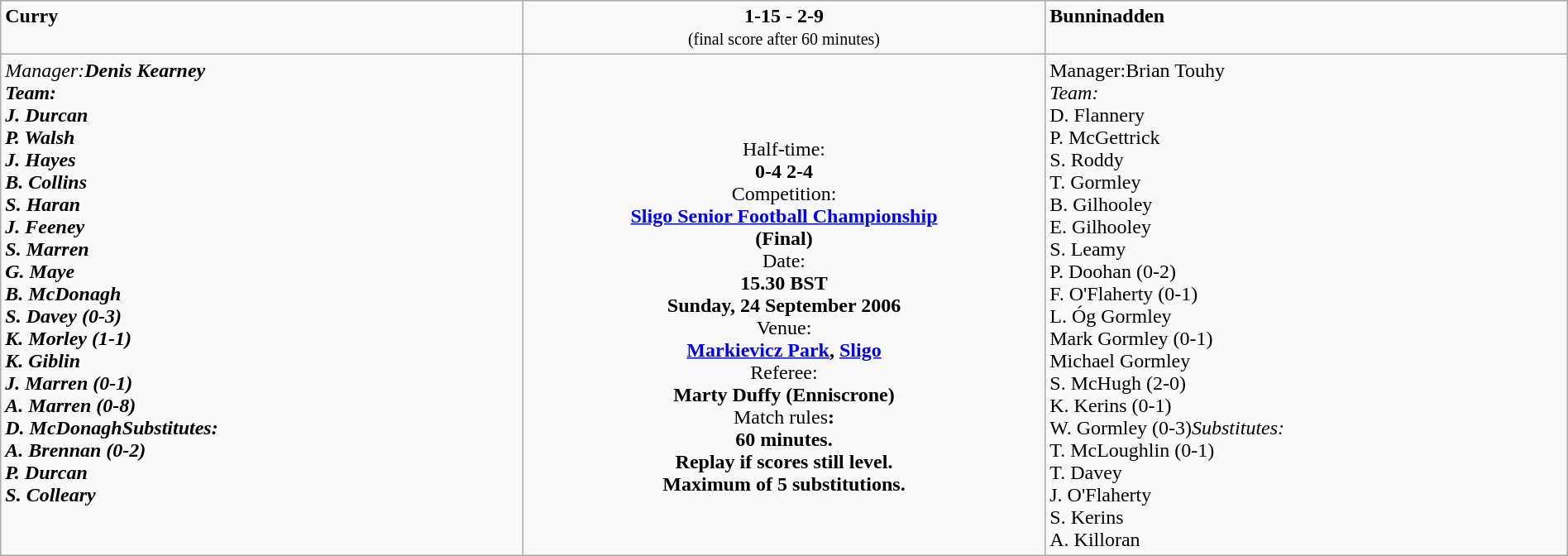<table border=0 class="wikitable" width=100%>
<tr>
<td width=33% valign=top><span><strong>Curry</strong></span><br><small></small></td>
<td width=33% valign=top align=center><span><strong>1-15 - 2-9</strong></span><br><small>(final score after 60 minutes)</small></td>
<td width=33% valign=top><span><strong>Bunninadden</strong></span><br><small></small></td>
</tr>
<tr>
<td valign=top><em>Manager:<strong><em>Denis Kearney<strong><br></em>Team:<em>
<br>J. Durcan
<br>P. Walsh
<br>J. Hayes
<br>B. Collins
<br>S. Haran
<br>J. Feeney
<br>S. Marren
<br>G. Maye
<br>B. McDonagh
<br>S. Davey (0-3)
<br>K. Morley (1-1)
<br>K. Giblin
<br>J. Marren (0-1)
<br>A. Marren (0-8)
<br>D. McDonagh</em>Substitutes:<em>
<br>A. Brennan (0-2)
<br>P. Durcan
<br>S. Colleary</td>
<td valign=middle align=center><br></strong>Half-time:<strong><br>0-4 2-4<br></strong>Competition:<strong><br><a href='#'>Sligo Senior Football Championship</a><br>(Final)<br></strong>Date:<strong><br>15.30 BST<br>Sunday, 24 September 2006<br></strong>Venue:<strong><br><a href='#'>Markievicz Park</a>, <a href='#'>Sligo</a><br></strong>Referee:<strong><br>Marty Duffy (Enniscrone)<br></strong>Match rules<strong>:<br>60 minutes.<br>Replay if scores still level.<br>Maximum of 5 substitutions.
</td>
<td valign=top></em>Manager:</em></strong>Brian Touhy</strong><br><em>Team:</em>
<br>D. Flannery
<br>P. McGettrick
<br>S. Roddy
<br>T. Gormley
<br>B. Gilhooley
<br>E. Gilhooley
<br>S. Leamy
<br>P. Doohan (0-2)
<br>F. O'Flaherty (0-1)
<br>L. Óg Gormley
<br>Mark Gormley (0-1)
<br>Michael Gormley
<br>S. McHugh (2-0)
<br>K. Kerins (0-1)
<br>W. Gormley (0-3)<em>Substitutes:</em>
<br>T. McLoughlin (0-1)
<br>T. Davey
<br>J. O'Flaherty
<br>S. Kerins
<br>A. Killoran</td>
</tr>
</table>
